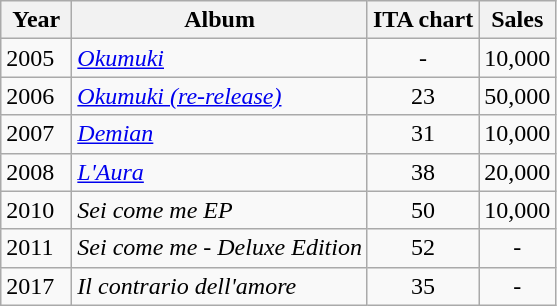<table class="wikitable">
<tr>
<th width="40">Year</th>
<th>Album</th>
<th>ITA chart</th>
<th>Sales</th>
</tr>
<tr>
<td align="left" valign="top">2005</td>
<td align="left" valign="top"><em><a href='#'>Okumuki</a></em></td>
<td align="center" valign="top">-</td>
<td align="center" valign="top">10,000</td>
</tr>
<tr>
<td align="left" valign="top">2006</td>
<td align="left" valign="top"><em><a href='#'>Okumuki (re-release)</a></em></td>
<td align="center" valign="top">23</td>
<td align="center" valign="top">50,000</td>
</tr>
<tr>
<td align="left" valign="top">2007</td>
<td align="left" valign="top"><em><a href='#'>Demian</a></em></td>
<td align="center" valign="top">31</td>
<td align="center" valign="top">10,000</td>
</tr>
<tr>
<td align="left" valign="top">2008</td>
<td align="left" valign="top"><em><a href='#'>L'Aura</a></em></td>
<td align="center" valign="top">38</td>
<td align="center" valign="top">20,000</td>
</tr>
<tr>
<td align="left" valign="top">2010</td>
<td align="left" valign="top"><em>Sei come me EP</em></td>
<td align="center" valign="top">50</td>
<td align="center" valign="top">10,000</td>
</tr>
<tr>
<td align="left" valign="top">2011</td>
<td align="left" valign="top"><em>Sei come me - Deluxe Edition</em></td>
<td align="center" valign="top">52</td>
<td align="center" valign="top">-</td>
</tr>
<tr>
<td align="left">2017</td>
<td align="left"><em>Il contrario dell'amore</em></td>
<td align="center" valign="top">35<br></td>
<td align="center">-</td>
</tr>
</table>
